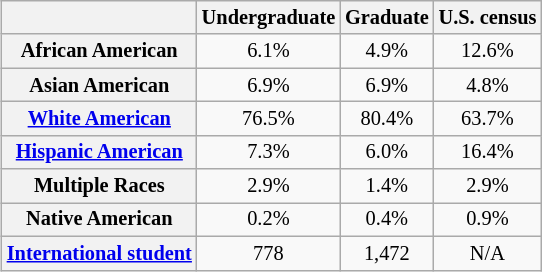<table style="text-align:center; float:right; font-size:85%; margin-left:2em; margin:auto;" class="wikitable">
<tr>
<th></th>
<th>Undergraduate</th>
<th>Graduate</th>
<th>U.S. census</th>
</tr>
<tr>
<th>African American</th>
<td>6.1%</td>
<td>4.9%</td>
<td>12.6%</td>
</tr>
<tr>
<th>Asian American</th>
<td>6.9%</td>
<td>6.9%</td>
<td>4.8%</td>
</tr>
<tr>
<th><a href='#'>White American</a></th>
<td>76.5%</td>
<td>80.4%</td>
<td>63.7%</td>
</tr>
<tr>
<th><a href='#'>Hispanic American</a></th>
<td>7.3%</td>
<td>6.0%</td>
<td>16.4%</td>
</tr>
<tr>
<th>Multiple Races</th>
<td>2.9%</td>
<td>1.4%</td>
<td>2.9%</td>
</tr>
<tr>
<th>Native American</th>
<td>0.2%</td>
<td>0.4%</td>
<td>0.9%</td>
</tr>
<tr>
<th><a href='#'>International student</a></th>
<td>778</td>
<td>1,472</td>
<td>N/A</td>
</tr>
</table>
